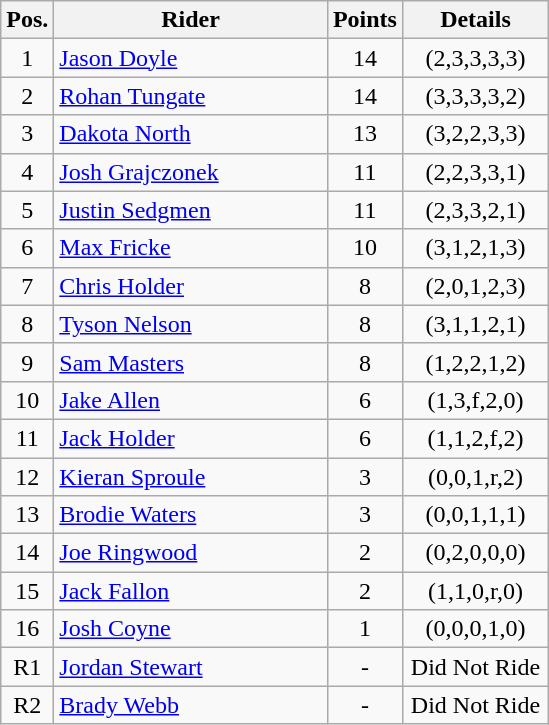<table class=wikitable>
<tr>
<th width=25px>Pos.</th>
<th width=175px>Rider</th>
<th width=40px>Points</th>
<th width=90px>Details</th>
</tr>
<tr align=center >
<td>1</td>
<td align=left><a href='#'>Jason Doyle</a></td>
<td>14</td>
<td>(2,3,3,3,3)</td>
</tr>
<tr align=center >
<td>2</td>
<td align=left><a href='#'>Rohan Tungate</a></td>
<td>14</td>
<td>(3,3,3,3,2)</td>
</tr>
<tr align=center >
<td>3</td>
<td align=left><a href='#'>Dakota North</a></td>
<td>13</td>
<td>(3,2,2,3,3)</td>
</tr>
<tr align=center >
<td>4</td>
<td align=left><a href='#'>Josh Grajczonek</a></td>
<td>11</td>
<td>(2,2,3,3,1)</td>
</tr>
<tr align=center >
<td>5</td>
<td align=left><a href='#'>Justin Sedgmen</a></td>
<td>11</td>
<td>(2,3,3,2,1)</td>
</tr>
<tr align=center >
<td>6</td>
<td align=left><a href='#'>Max Fricke</a></td>
<td>10</td>
<td>(3,1,2,1,3)</td>
</tr>
<tr align=center >
<td>7</td>
<td align=left><a href='#'>Chris Holder</a></td>
<td>8</td>
<td>(2,0,1,2,3)</td>
</tr>
<tr align=center>
<td>8</td>
<td align=left><a href='#'>Tyson Nelson</a></td>
<td>8</td>
<td>(3,1,1,2,1)</td>
</tr>
<tr align=center>
<td>9</td>
<td align=left><a href='#'>Sam Masters</a></td>
<td>8</td>
<td>(1,2,2,1,2)</td>
</tr>
<tr align=center>
<td>10</td>
<td align=left><a href='#'>Jake Allen</a></td>
<td>6</td>
<td>(1,3,f,2,0)</td>
</tr>
<tr align=center>
<td>11</td>
<td align=left><a href='#'>Jack Holder</a></td>
<td>6</td>
<td>(1,1,2,f,2)</td>
</tr>
<tr align=center>
<td>12</td>
<td align=left><a href='#'>Kieran Sproule</a></td>
<td>3</td>
<td>(0,0,1,r,2)</td>
</tr>
<tr align=center>
<td>13</td>
<td align=left><a href='#'>Brodie Waters</a></td>
<td>3</td>
<td>(0,0,1,1,1)</td>
</tr>
<tr align=center>
<td>14</td>
<td align=left><a href='#'>Joe Ringwood</a></td>
<td>2</td>
<td>(0,2,0,0,0)</td>
</tr>
<tr align=center>
<td>15</td>
<td align=left><a href='#'>Jack Fallon</a></td>
<td>2</td>
<td>(1,1,0,r,0)</td>
</tr>
<tr align=center>
<td>16</td>
<td align=left><a href='#'>Josh Coyne</a></td>
<td>1</td>
<td>(0,0,0,1,0)</td>
</tr>
<tr align=center>
<td>R1</td>
<td align=left><a href='#'>Jordan Stewart</a></td>
<td>-</td>
<td>Did Not Ride</td>
</tr>
<tr align=center>
<td>R2</td>
<td align=left><a href='#'>Brady Webb</a></td>
<td>-</td>
<td>Did Not Ride</td>
</tr>
</table>
